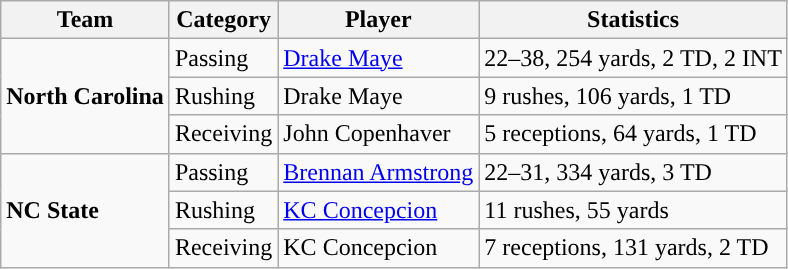<table class="wikitable" style="float: left;">
<tr>
<th>Team</th>
<th>Category</th>
<th>Player</th>
<th>Statistics</th>
</tr>
<tr>
<td rowspan=3><strong>North Carolina</strong></td>
<td>Passing</td>
<td><a href='#'>Drake Maye</a></td>
<td>22–38, 254 yards, 2 TD, 2 INT</td>
</tr>
<tr>
<td>Rushing</td>
<td>Drake Maye</td>
<td>9 rushes, 106 yards, 1 TD</td>
</tr>
<tr>
<td>Receiving</td>
<td>John Copenhaver</td>
<td>5 receptions, 64 yards, 1 TD</td>
</tr>
<tr>
<td rowspan=3><strong>NC State</strong></td>
<td>Passing</td>
<td><a href='#'>Brennan Armstrong</a></td>
<td>22–31, 334 yards, 3 TD</td>
</tr>
<tr>
<td>Rushing</td>
<td><a href='#'>KC Concepcion</a></td>
<td>11 rushes, 55 yards</td>
</tr>
<tr>
<td>Receiving</td>
<td>KC Concepcion</td>
<td>7 receptions, 131 yards, 2 TD</td>
</tr>
</table>
